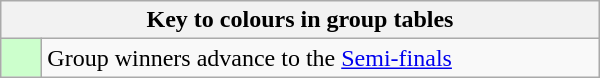<table class="wikitable" style="text-align: center; width: 400px;">
<tr>
<th colspan=2>Key to colours in group tables</th>
</tr>
<tr>
<td style="background:#cfc; width:20px;"></td>
<td align=left>Group winners advance to the <a href='#'>Semi-finals</a></td>
</tr>
</table>
